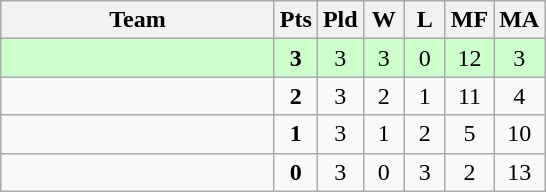<table class=wikitable style="text-align:center">
<tr>
<th width=175>Team</th>
<th width=20>Pts</th>
<th width=20>Pld</th>
<th width=20>W</th>
<th width=20>L</th>
<th width=20>MF</th>
<th width=20>MA</th>
</tr>
<tr bgcolor=#ccffcc>
<td style="text-align:left"></td>
<td><strong>3</strong></td>
<td>3</td>
<td>3</td>
<td>0</td>
<td>12</td>
<td>3</td>
</tr>
<tr>
<td style="text-align:left"></td>
<td><strong>2</strong></td>
<td>3</td>
<td>2</td>
<td>1</td>
<td>11</td>
<td>4</td>
</tr>
<tr>
<td style="text-align:left"></td>
<td><strong>1</strong></td>
<td>3</td>
<td>1</td>
<td>2</td>
<td>5</td>
<td>10</td>
</tr>
<tr>
<td style="text-align:left"></td>
<td><strong>0</strong></td>
<td>3</td>
<td>0</td>
<td>3</td>
<td>2</td>
<td>13</td>
</tr>
</table>
